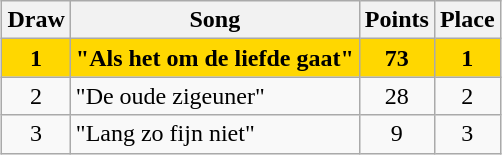<table class="sortable wikitable" style="margin: 1em auto 1em auto; text-align:center">
<tr>
<th>Draw</th>
<th>Song</th>
<th>Points</th>
<th>Place</th>
</tr>
<tr style="font-weight:bold; background:gold;">
<td>1</td>
<td align="left">"<strong>Als het om de liefde gaat</strong>"</td>
<td><strong>73</strong></td>
<td><strong>1</strong></td>
</tr>
<tr>
<td>2</td>
<td align="left">"De oude zigeuner"</td>
<td>28</td>
<td>2</td>
</tr>
<tr>
<td>3</td>
<td align="left">"Lang zo fijn niet"</td>
<td>9</td>
<td>3</td>
</tr>
</table>
